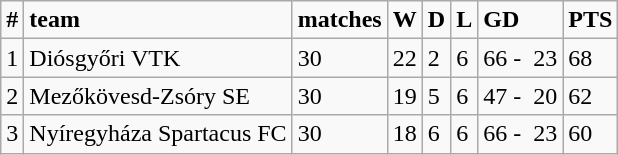<table class="wikitable">
<tr>
<td><strong>#</strong></td>
<td><strong>team</strong></td>
<td><strong>matches</strong></td>
<td><strong>W</strong></td>
<td><strong>D</strong></td>
<td><strong>L</strong></td>
<td><strong>GD</strong></td>
<td><strong>PTS</strong></td>
</tr>
<tr>
<td>1</td>
<td>Diósgyőri VTK</td>
<td>30</td>
<td>22</td>
<td>2</td>
<td>6</td>
<td>66 -  23</td>
<td>68</td>
</tr>
<tr>
<td>2</td>
<td>Mezőkövesd-Zsóry SE</td>
<td>30</td>
<td>19</td>
<td>5</td>
<td>6</td>
<td>47 -  20</td>
<td>62</td>
</tr>
<tr>
<td>3</td>
<td>Nyíregyháza Spartacus FC</td>
<td>30</td>
<td>18</td>
<td>6</td>
<td>6</td>
<td>66 -  23</td>
<td>60</td>
</tr>
</table>
